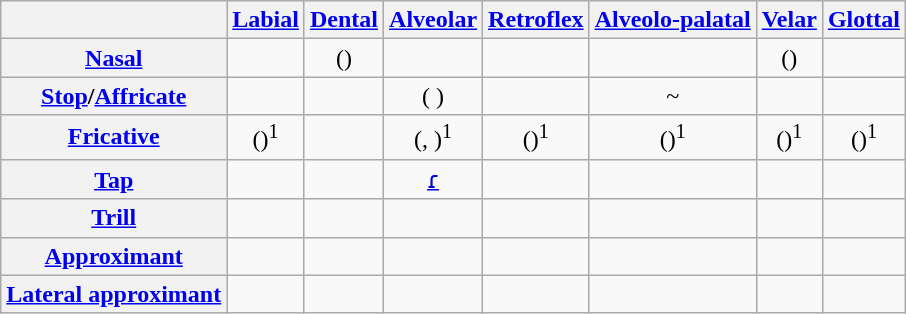<table class="wikitable" style="text-align: center;">
<tr>
<th></th>
<th><a href='#'>Labial</a></th>
<th><a href='#'>Dental</a></th>
<th><a href='#'>Alveolar</a></th>
<th><a href='#'>Retroflex</a></th>
<th><a href='#'>Alveolo-palatal</a></th>
<th><a href='#'>Velar</a></th>
<th><a href='#'>Glottal</a></th>
</tr>
<tr>
<th><a href='#'>Nasal</a></th>
<td> </td>
<td>() </td>
<td> </td>
<td> </td>
<td> </td>
<td>() </td>
<td></td>
</tr>
<tr>
<th><a href='#'>Stop</a>/<a href='#'>Affricate</a></th>
<td> </td>
<td> </td>
<td>( )</td>
<td> </td>
<td> ~  </td>
<td> </td>
<td></td>
</tr>
<tr>
<th><a href='#'>Fricative</a></th>
<td>()<sup>1</sup></td>
<td></td>
<td>(, )<sup>1</sup> </td>
<td>()<sup>1</sup> </td>
<td>()<sup>1</sup> </td>
<td>()<sup>1</sup></td>
<td>()<sup>1</sup> </td>
</tr>
<tr>
<th><a href='#'>Tap</a></th>
<td></td>
<td></td>
<td><a href='#'>ɾ</a> </td>
<td></td>
<td></td>
<td></td>
<td></td>
</tr>
<tr>
<th><a href='#'>Trill</a></th>
<td></td>
<td></td>
<td> </td>
<td></td>
<td></td>
<td></td>
<td></td>
</tr>
<tr>
<th><a href='#'>Approximant</a></th>
<td> </td>
<td></td>
<td></td>
<td> </td>
<td> </td>
<td></td>
<td></td>
</tr>
<tr>
<th><a href='#'>Lateral approximant</a></th>
<td></td>
<td></td>
<td> </td>
<td> </td>
<td></td>
<td></td>
<td></td>
</tr>
</table>
